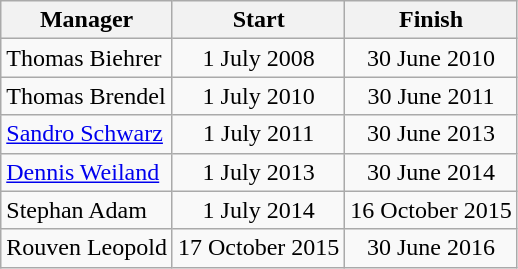<table class="wikitable">
<tr>
<th>Manager</th>
<th>Start</th>
<th>Finish</th>
</tr>
<tr align="center">
<td align="left">Thomas Biehrer</td>
<td>1 July 2008</td>
<td>30 June 2010</td>
</tr>
<tr align="center">
<td align="left">Thomas Brendel</td>
<td>1 July 2010</td>
<td>30 June 2011</td>
</tr>
<tr align="center">
<td align="left"><a href='#'>Sandro Schwarz</a></td>
<td>1 July 2011</td>
<td>30 June 2013</td>
</tr>
<tr align="center">
<td align="left"><a href='#'>Dennis Weiland</a></td>
<td>1 July 2013</td>
<td>30 June 2014</td>
</tr>
<tr align="center">
<td align="left">Stephan Adam</td>
<td>1 July 2014</td>
<td>16 October 2015</td>
</tr>
<tr align="center">
<td align="left">Rouven Leopold</td>
<td>17 October 2015</td>
<td>30 June 2016</td>
</tr>
</table>
